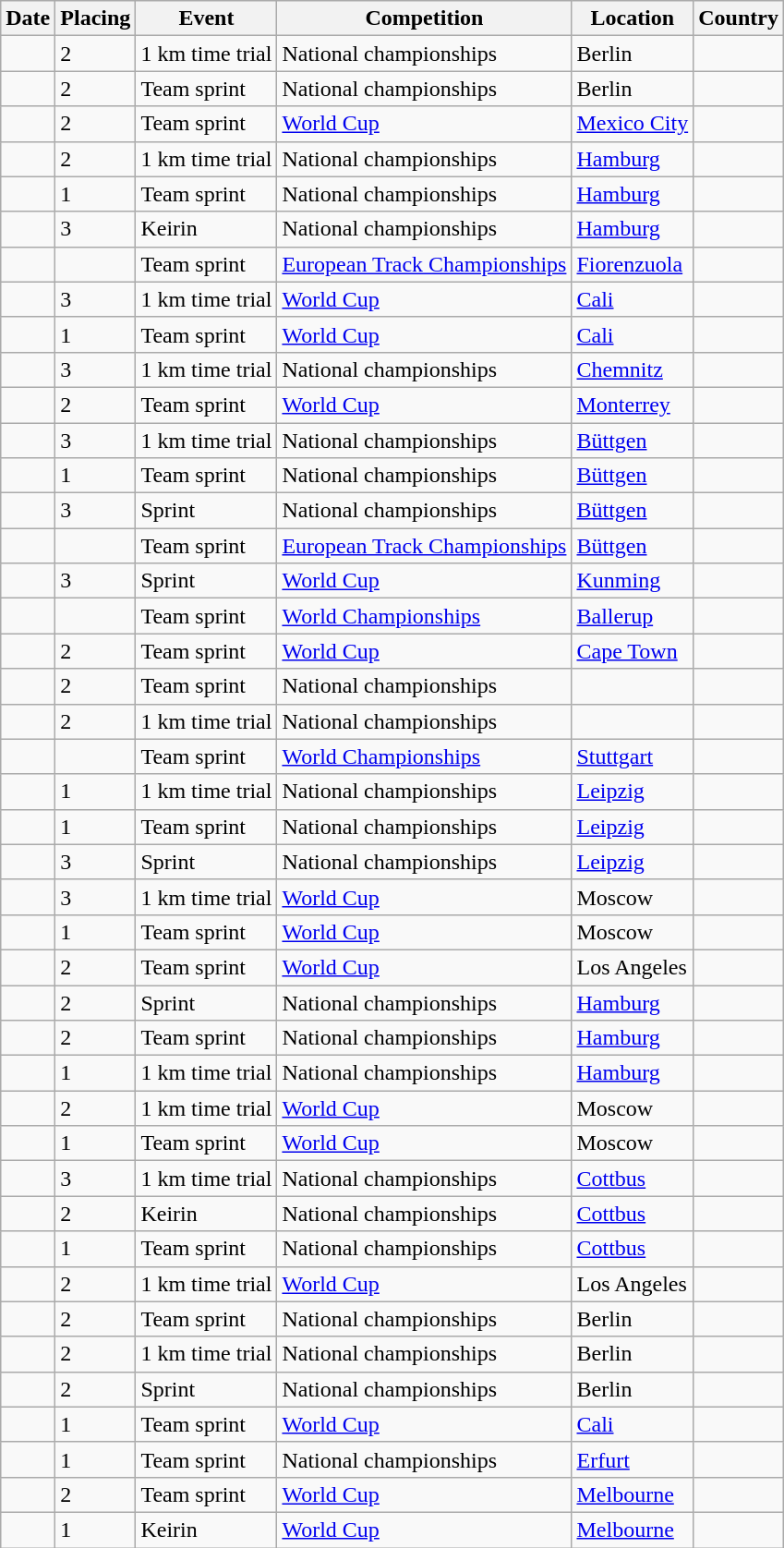<table class="wikitable sortable">
<tr>
<th>Date</th>
<th>Placing</th>
<th>Event</th>
<th>Competition</th>
<th>Location</th>
<th>Country</th>
</tr>
<tr>
<td></td>
<td>2</td>
<td>1 km time trial</td>
<td>National championships</td>
<td>Berlin</td>
<td></td>
</tr>
<tr>
<td></td>
<td>2</td>
<td>Team sprint</td>
<td>National championships</td>
<td>Berlin</td>
<td></td>
</tr>
<tr>
<td></td>
<td>2</td>
<td>Team sprint</td>
<td><a href='#'>World Cup</a></td>
<td><a href='#'>Mexico City</a></td>
<td></td>
</tr>
<tr>
<td></td>
<td>2</td>
<td>1 km time trial</td>
<td>National championships</td>
<td><a href='#'>Hamburg</a></td>
<td></td>
</tr>
<tr>
<td></td>
<td>1</td>
<td>Team sprint</td>
<td>National championships</td>
<td><a href='#'>Hamburg</a></td>
<td></td>
</tr>
<tr>
<td></td>
<td>3</td>
<td>Keirin</td>
<td>National championships</td>
<td><a href='#'>Hamburg</a></td>
<td></td>
</tr>
<tr>
<td></td>
<td></td>
<td>Team sprint</td>
<td><a href='#'>European Track Championships</a></td>
<td><a href='#'>Fiorenzuola</a></td>
<td></td>
</tr>
<tr>
<td></td>
<td>3</td>
<td>1 km time trial</td>
<td><a href='#'>World Cup</a></td>
<td><a href='#'>Cali</a></td>
<td></td>
</tr>
<tr>
<td></td>
<td>1</td>
<td>Team sprint</td>
<td><a href='#'>World Cup</a></td>
<td><a href='#'>Cali</a></td>
<td></td>
</tr>
<tr>
<td></td>
<td>3</td>
<td>1 km time trial</td>
<td>National championships</td>
<td><a href='#'>Chemnitz</a></td>
<td></td>
</tr>
<tr>
<td></td>
<td>2</td>
<td>Team sprint</td>
<td><a href='#'>World Cup</a></td>
<td><a href='#'>Monterrey</a></td>
<td></td>
</tr>
<tr>
<td></td>
<td>3</td>
<td>1 km time trial</td>
<td>National championships</td>
<td><a href='#'>Büttgen</a></td>
<td></td>
</tr>
<tr>
<td></td>
<td>1</td>
<td>Team sprint</td>
<td>National championships</td>
<td><a href='#'>Büttgen</a></td>
<td></td>
</tr>
<tr>
<td></td>
<td>3</td>
<td>Sprint</td>
<td>National championships</td>
<td><a href='#'>Büttgen</a></td>
<td></td>
</tr>
<tr>
<td></td>
<td></td>
<td>Team sprint</td>
<td><a href='#'>European Track Championships</a></td>
<td><a href='#'>Büttgen</a></td>
<td></td>
</tr>
<tr>
<td></td>
<td>3</td>
<td>Sprint</td>
<td><a href='#'>World Cup</a></td>
<td><a href='#'>Kunming</a></td>
<td></td>
</tr>
<tr>
<td></td>
<td></td>
<td>Team sprint</td>
<td><a href='#'>World Championships</a></td>
<td><a href='#'>Ballerup</a></td>
<td></td>
</tr>
<tr>
<td></td>
<td>2</td>
<td>Team sprint</td>
<td><a href='#'>World Cup</a></td>
<td><a href='#'>Cape Town</a></td>
<td></td>
</tr>
<tr>
<td></td>
<td>2</td>
<td>Team sprint</td>
<td>National championships</td>
<td></td>
<td></td>
</tr>
<tr>
<td></td>
<td>2</td>
<td>1 km time trial</td>
<td>National championships</td>
<td></td>
<td></td>
</tr>
<tr>
<td></td>
<td></td>
<td>Team sprint</td>
<td><a href='#'>World Championships</a></td>
<td><a href='#'>Stuttgart</a></td>
<td></td>
</tr>
<tr>
<td></td>
<td>1</td>
<td>1 km time trial</td>
<td>National championships</td>
<td><a href='#'>Leipzig</a></td>
<td></td>
</tr>
<tr>
<td></td>
<td>1</td>
<td>Team sprint</td>
<td>National championships</td>
<td><a href='#'>Leipzig</a></td>
<td></td>
</tr>
<tr>
<td></td>
<td>3</td>
<td>Sprint</td>
<td>National championships</td>
<td><a href='#'>Leipzig</a></td>
<td></td>
</tr>
<tr>
<td></td>
<td>3</td>
<td>1 km time trial</td>
<td><a href='#'>World Cup</a></td>
<td>Moscow</td>
<td></td>
</tr>
<tr>
<td></td>
<td>1</td>
<td>Team sprint</td>
<td><a href='#'>World Cup</a></td>
<td>Moscow</td>
<td></td>
</tr>
<tr>
<td></td>
<td>2</td>
<td>Team sprint</td>
<td><a href='#'>World Cup</a></td>
<td>Los Angeles</td>
<td></td>
</tr>
<tr>
<td></td>
<td>2</td>
<td>Sprint</td>
<td>National championships</td>
<td><a href='#'>Hamburg</a></td>
<td></td>
</tr>
<tr>
<td></td>
<td>2</td>
<td>Team sprint</td>
<td>National championships</td>
<td><a href='#'>Hamburg</a></td>
<td></td>
</tr>
<tr>
<td></td>
<td>1</td>
<td>1 km time trial</td>
<td>National championships</td>
<td><a href='#'>Hamburg</a></td>
<td></td>
</tr>
<tr>
<td></td>
<td>2</td>
<td>1 km time trial</td>
<td><a href='#'>World Cup</a></td>
<td>Moscow</td>
<td></td>
</tr>
<tr>
<td></td>
<td>1</td>
<td>Team sprint</td>
<td><a href='#'>World Cup</a></td>
<td>Moscow</td>
<td></td>
</tr>
<tr>
<td></td>
<td>3</td>
<td>1 km time trial</td>
<td>National championships</td>
<td><a href='#'>Cottbus</a></td>
<td></td>
</tr>
<tr>
<td></td>
<td>2</td>
<td>Keirin</td>
<td>National championships</td>
<td><a href='#'>Cottbus</a></td>
<td></td>
</tr>
<tr>
<td></td>
<td>1</td>
<td>Team sprint</td>
<td>National championships</td>
<td><a href='#'>Cottbus</a></td>
<td></td>
</tr>
<tr>
<td></td>
<td>2</td>
<td>1 km time trial</td>
<td><a href='#'>World Cup</a></td>
<td>Los Angeles</td>
<td></td>
</tr>
<tr>
<td></td>
<td>2</td>
<td>Team sprint</td>
<td>National championships</td>
<td>Berlin</td>
<td></td>
</tr>
<tr>
<td></td>
<td>2</td>
<td>1 km time trial</td>
<td>National championships</td>
<td>Berlin</td>
<td></td>
</tr>
<tr>
<td></td>
<td>2</td>
<td>Sprint</td>
<td>National championships</td>
<td>Berlin</td>
<td></td>
</tr>
<tr>
<td></td>
<td>1</td>
<td>Team sprint</td>
<td><a href='#'>World Cup</a></td>
<td><a href='#'>Cali</a></td>
<td></td>
</tr>
<tr>
<td></td>
<td>1</td>
<td>Team sprint</td>
<td>National championships</td>
<td><a href='#'>Erfurt</a></td>
<td></td>
</tr>
<tr>
<td></td>
<td>2</td>
<td>Team sprint</td>
<td><a href='#'>World Cup</a></td>
<td><a href='#'>Melbourne</a></td>
<td></td>
</tr>
<tr>
<td></td>
<td>1</td>
<td>Keirin</td>
<td><a href='#'>World Cup</a></td>
<td><a href='#'>Melbourne</a></td>
<td></td>
</tr>
</table>
